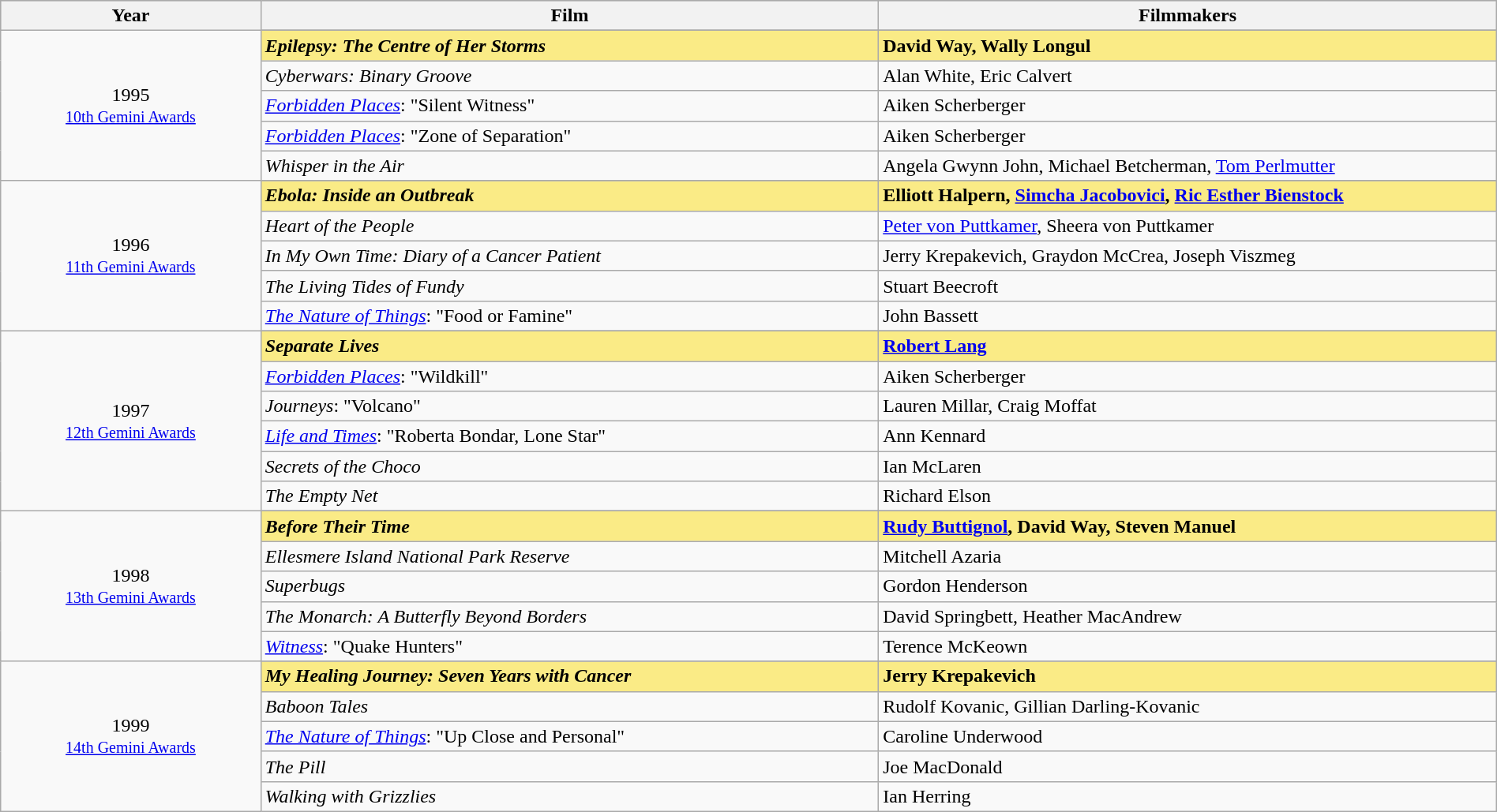<table class="wikitable" style="width:100%;">
<tr style="background:#bebebe;">
<th style="width:8%;">Year</th>
<th style="width:19%;">Film</th>
<th style="width:19%;">Filmmakers</th>
</tr>
<tr>
<td rowspan="6" align="center">1995 <br> <small><a href='#'>10th Gemini Awards</a></small></td>
</tr>
<tr style="background:#FAEB86;">
<td><strong><em>Epilepsy: The Centre of Her Storms</em></strong></td>
<td><strong>David Way, Wally Longul</strong></td>
</tr>
<tr>
<td><em>Cyberwars: Binary Groove</em></td>
<td>Alan White, Eric Calvert</td>
</tr>
<tr>
<td><em><a href='#'>Forbidden Places</a></em>: "Silent Witness"</td>
<td>Aiken Scherberger</td>
</tr>
<tr>
<td><em><a href='#'>Forbidden Places</a></em>: "Zone of Separation"</td>
<td>Aiken Scherberger</td>
</tr>
<tr>
<td><em>Whisper in the Air</em></td>
<td>Angela Gwynn John, Michael Betcherman, <a href='#'>Tom Perlmutter</a></td>
</tr>
<tr>
<td rowspan="6" align="center">1996 <br> <small><a href='#'>11th Gemini Awards</a></small></td>
</tr>
<tr style="background:#FAEB86;">
<td><strong><em>Ebola: Inside an Outbreak</em></strong></td>
<td><strong>Elliott Halpern, <a href='#'>Simcha Jacobovici</a>, <a href='#'>Ric Esther Bienstock</a></strong></td>
</tr>
<tr>
<td><em>Heart of the People</em></td>
<td><a href='#'>Peter von Puttkamer</a>, Sheera von Puttkamer</td>
</tr>
<tr>
<td><em>In My Own Time: Diary of a Cancer Patient</em></td>
<td>Jerry Krepakevich, Graydon McCrea, Joseph Viszmeg</td>
</tr>
<tr>
<td><em>The Living Tides of Fundy</em></td>
<td>Stuart Beecroft</td>
</tr>
<tr>
<td><em><a href='#'>The Nature of Things</a></em>: "Food or Famine"</td>
<td>John Bassett</td>
</tr>
<tr>
<td rowspan="7" align="center">1997 <br> <small><a href='#'>12th Gemini Awards</a></small></td>
</tr>
<tr style="background:#FAEB86;">
<td><strong><em>Separate Lives</em></strong></td>
<td><strong><a href='#'>Robert Lang</a></strong></td>
</tr>
<tr>
<td><em><a href='#'>Forbidden Places</a></em>: "Wildkill"</td>
<td>Aiken Scherberger</td>
</tr>
<tr>
<td><em>Journeys</em>: "Volcano"</td>
<td>Lauren Millar, Craig Moffat</td>
</tr>
<tr>
<td><em><a href='#'>Life and Times</a></em>: "Roberta Bondar, Lone Star"</td>
<td>Ann Kennard</td>
</tr>
<tr>
<td><em>Secrets of the Choco</em></td>
<td>Ian McLaren</td>
</tr>
<tr>
<td><em>The Empty Net</em></td>
<td>Richard Elson</td>
</tr>
<tr>
<td rowspan="6" align="center">1998 <br> <small><a href='#'>13th Gemini Awards</a></small></td>
</tr>
<tr style="background:#FAEB86;">
<td><strong><em>Before Their Time</em></strong></td>
<td><strong><a href='#'>Rudy Buttignol</a>, David Way, Steven Manuel</strong></td>
</tr>
<tr>
<td><em>Ellesmere Island National Park Reserve</em></td>
<td>Mitchell Azaria</td>
</tr>
<tr>
<td><em>Superbugs</em></td>
<td>Gordon Henderson</td>
</tr>
<tr>
<td><em>The Monarch: A Butterfly Beyond Borders</em></td>
<td>David Springbett, Heather MacAndrew</td>
</tr>
<tr>
<td><em><a href='#'>Witness</a></em>: "Quake Hunters"</td>
<td>Terence McKeown</td>
</tr>
<tr>
<td rowspan="6" align="center">1999 <br> <small><a href='#'>14th Gemini Awards</a></small></td>
</tr>
<tr style="background:#FAEB86;">
<td><strong><em>My Healing Journey: Seven Years with Cancer</em></strong></td>
<td><strong>Jerry Krepakevich</strong></td>
</tr>
<tr>
<td><em>Baboon Tales</em></td>
<td>Rudolf Kovanic, Gillian Darling-Kovanic</td>
</tr>
<tr>
<td><em><a href='#'>The Nature of Things</a></em>: "Up Close and Personal"</td>
<td>Caroline Underwood</td>
</tr>
<tr>
<td><em>The Pill</em></td>
<td>Joe MacDonald</td>
</tr>
<tr>
<td><em>Walking with Grizzlies</em></td>
<td>Ian Herring</td>
</tr>
</table>
